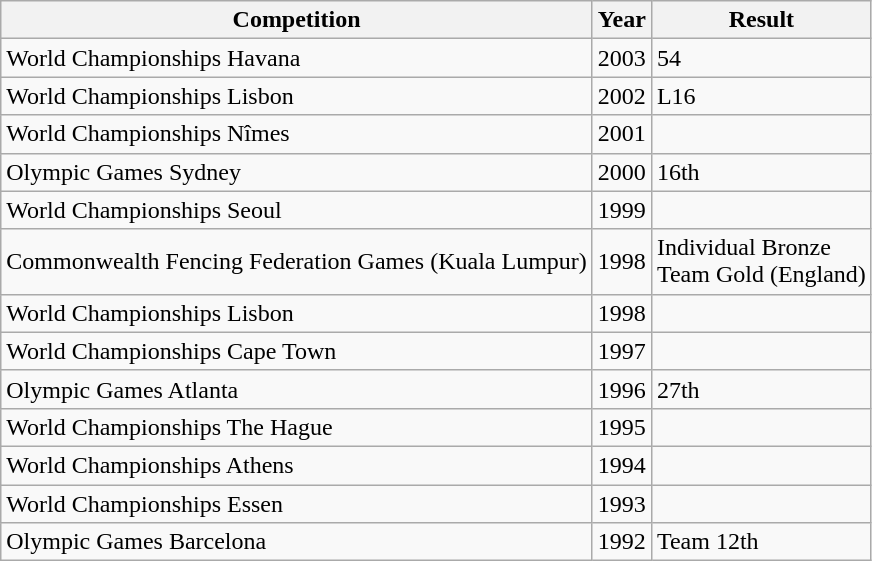<table class="wikitable">
<tr>
<th>Competition</th>
<th>Year</th>
<th>Result</th>
</tr>
<tr>
<td>World Championships Havana</td>
<td>2003</td>
<td>54</td>
</tr>
<tr>
<td>World Championships Lisbon</td>
<td>2002</td>
<td>L16</td>
</tr>
<tr>
<td>World Championships Nîmes</td>
<td>2001</td>
<td></td>
</tr>
<tr>
<td>Olympic Games Sydney</td>
<td>2000</td>
<td>16th</td>
</tr>
<tr>
<td>World Championships Seoul</td>
<td>1999</td>
<td></td>
</tr>
<tr>
<td>Commonwealth Fencing Federation Games (Kuala Lumpur)</td>
<td>1998</td>
<td>Individual Bronze<br> Team Gold (England)</td>
</tr>
<tr>
<td>World Championships Lisbon</td>
<td>1998</td>
<td></td>
</tr>
<tr>
<td>World Championships Cape Town</td>
<td>1997</td>
<td></td>
</tr>
<tr>
<td>Olympic Games Atlanta</td>
<td>1996</td>
<td>27th</td>
</tr>
<tr>
<td>World Championships The Hague</td>
<td>1995</td>
<td></td>
</tr>
<tr>
<td>World Championships Athens</td>
<td>1994</td>
<td></td>
</tr>
<tr>
<td>World Championships Essen</td>
<td>1993</td>
<td></td>
</tr>
<tr>
<td>Olympic Games Barcelona</td>
<td>1992</td>
<td>Team 12th</td>
</tr>
</table>
